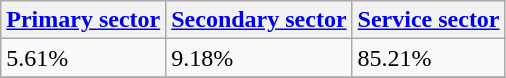<table class="wikitable" border="1">
<tr>
<th><a href='#'>Primary sector</a></th>
<th><a href='#'>Secondary sector</a></th>
<th><a href='#'>Service sector</a></th>
</tr>
<tr>
<td>5.61%</td>
<td>9.18%</td>
<td>85.21%</td>
</tr>
<tr>
</tr>
</table>
